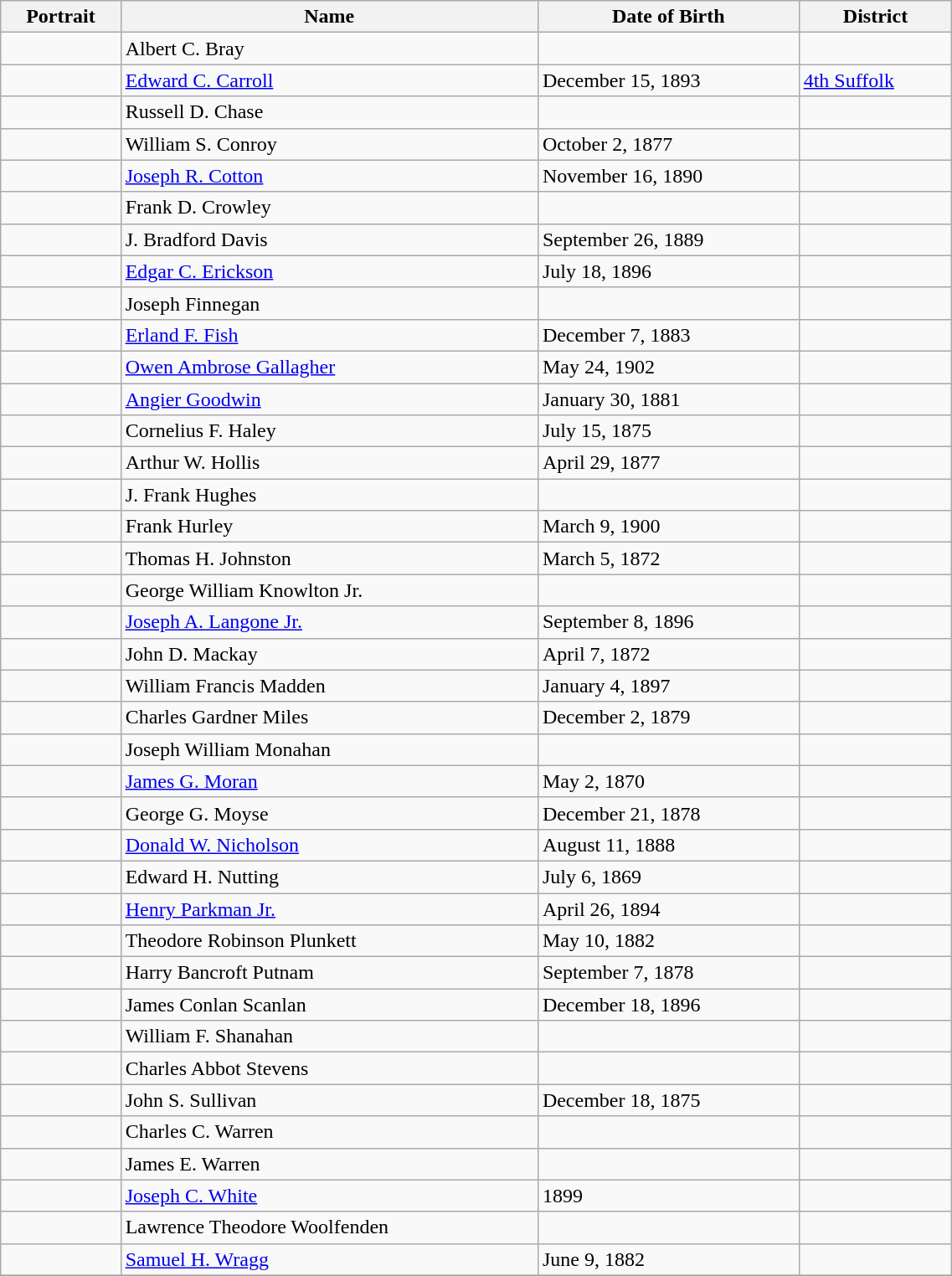<table class='wikitable sortable' style="width:60%">
<tr>
<th>Portrait</th>
<th>Name </th>
<th data-sort-type=date>Date of Birth </th>
<th>District </th>
</tr>
<tr>
<td></td>
<td>Albert C. Bray</td>
<td></td>
<td></td>
</tr>
<tr>
<td></td>
<td><a href='#'>Edward C. Carroll</a></td>
<td>December 15, 1893</td>
<td><a href='#'>4th Suffolk</a></td>
</tr>
<tr>
<td></td>
<td>Russell D. Chase</td>
<td></td>
<td></td>
</tr>
<tr>
<td></td>
<td>William S. Conroy</td>
<td>October 2, 1877</td>
<td></td>
</tr>
<tr>
<td></td>
<td><a href='#'>Joseph R. Cotton</a></td>
<td>November 16, 1890</td>
<td></td>
</tr>
<tr>
<td></td>
<td>Frank D. Crowley</td>
<td></td>
<td></td>
</tr>
<tr>
<td></td>
<td>J. Bradford Davis</td>
<td>September 26, 1889</td>
<td></td>
</tr>
<tr>
<td></td>
<td><a href='#'>Edgar C. Erickson</a></td>
<td>July 18, 1896</td>
<td></td>
</tr>
<tr>
<td></td>
<td>Joseph Finnegan</td>
<td></td>
<td></td>
</tr>
<tr>
<td></td>
<td><a href='#'>Erland F. Fish</a></td>
<td>December 7, 1883</td>
<td></td>
</tr>
<tr>
<td></td>
<td><a href='#'>Owen Ambrose Gallagher</a></td>
<td>May 24, 1902</td>
<td></td>
</tr>
<tr>
<td></td>
<td><a href='#'>Angier Goodwin</a></td>
<td>January 30, 1881</td>
<td></td>
</tr>
<tr>
<td></td>
<td>Cornelius F. Haley</td>
<td>July 15, 1875</td>
<td></td>
</tr>
<tr>
<td></td>
<td>Arthur W. Hollis</td>
<td>April 29, 1877</td>
<td></td>
</tr>
<tr>
<td></td>
<td>J. Frank Hughes</td>
<td></td>
<td></td>
</tr>
<tr>
<td></td>
<td>Frank Hurley</td>
<td>March 9, 1900</td>
<td></td>
</tr>
<tr>
<td></td>
<td>Thomas H. Johnston</td>
<td>March 5, 1872</td>
<td></td>
</tr>
<tr>
<td></td>
<td>George William Knowlton Jr.</td>
<td></td>
<td></td>
</tr>
<tr>
<td></td>
<td><a href='#'>Joseph A. Langone Jr.</a></td>
<td>September 8, 1896</td>
<td></td>
</tr>
<tr>
<td></td>
<td>John D. Mackay</td>
<td>April 7, 1872</td>
<td></td>
</tr>
<tr>
<td></td>
<td>William Francis Madden</td>
<td>January 4, 1897</td>
<td></td>
</tr>
<tr>
<td></td>
<td>Charles Gardner Miles</td>
<td>December 2, 1879</td>
<td></td>
</tr>
<tr>
<td></td>
<td>Joseph William Monahan</td>
<td></td>
<td></td>
</tr>
<tr>
<td></td>
<td><a href='#'>James G. Moran</a></td>
<td>May 2, 1870</td>
<td></td>
</tr>
<tr>
<td></td>
<td>George G. Moyse</td>
<td>December 21, 1878</td>
<td></td>
</tr>
<tr>
<td></td>
<td><a href='#'>Donald W. Nicholson</a></td>
<td>August 11, 1888</td>
<td></td>
</tr>
<tr>
<td></td>
<td>Edward H. Nutting</td>
<td>July 6, 1869</td>
<td></td>
</tr>
<tr>
<td></td>
<td><a href='#'>Henry Parkman Jr.</a></td>
<td>April 26, 1894</td>
<td></td>
</tr>
<tr>
<td></td>
<td>Theodore Robinson Plunkett</td>
<td>May 10, 1882</td>
<td></td>
</tr>
<tr>
<td></td>
<td>Harry Bancroft Putnam</td>
<td>September 7, 1878</td>
<td></td>
</tr>
<tr>
<td></td>
<td>James Conlan Scanlan</td>
<td>December 18, 1896</td>
<td></td>
</tr>
<tr>
<td></td>
<td>William F. Shanahan</td>
<td></td>
<td></td>
</tr>
<tr>
<td></td>
<td>Charles Abbot Stevens</td>
<td></td>
<td></td>
</tr>
<tr>
<td></td>
<td>John S. Sullivan</td>
<td>December 18, 1875</td>
<td></td>
</tr>
<tr>
<td></td>
<td>Charles C. Warren</td>
<td></td>
<td></td>
</tr>
<tr>
<td></td>
<td>James E. Warren</td>
<td></td>
<td></td>
</tr>
<tr>
<td></td>
<td><a href='#'>Joseph C. White</a></td>
<td>1899</td>
<td></td>
</tr>
<tr>
<td></td>
<td>Lawrence Theodore Woolfenden</td>
<td></td>
<td></td>
</tr>
<tr>
<td></td>
<td><a href='#'>Samuel H. Wragg</a></td>
<td>June 9, 1882</td>
<td></td>
</tr>
<tr>
</tr>
</table>
